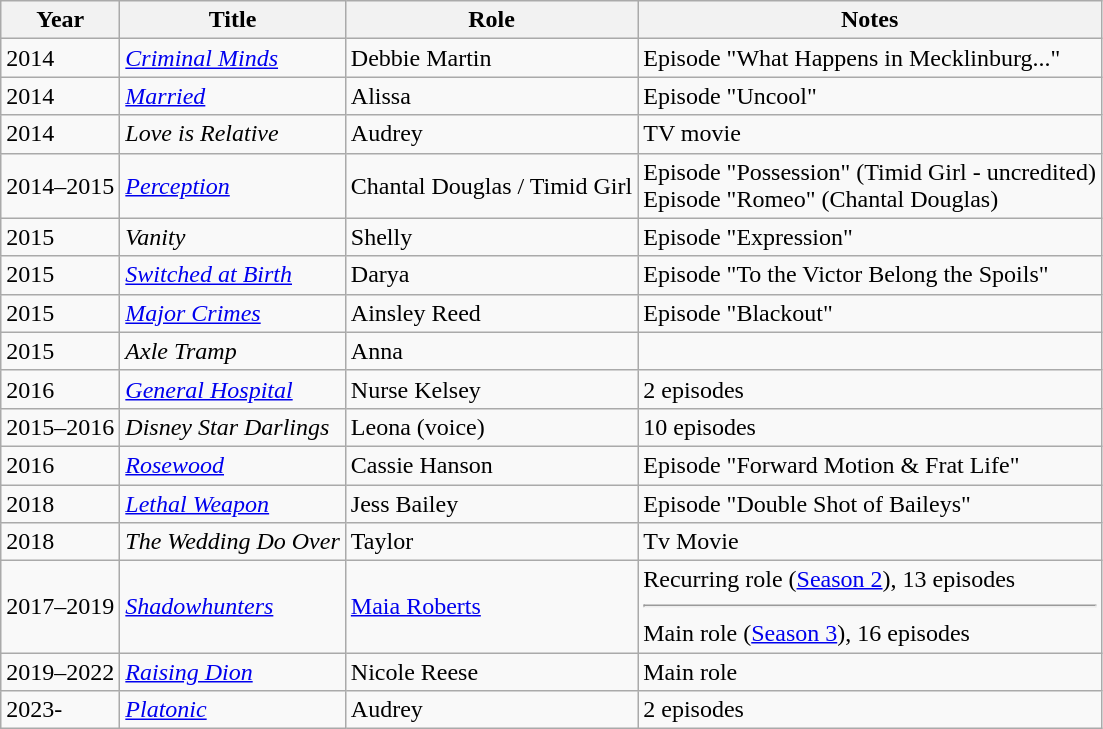<table class="wikitable sortable">
<tr>
<th>Year</th>
<th>Title</th>
<th>Role</th>
<th class="unsortable">Notes</th>
</tr>
<tr>
<td>2014</td>
<td><em><a href='#'>Criminal Minds</a></em></td>
<td>Debbie Martin</td>
<td>Episode "What Happens in Mecklinburg..."</td>
</tr>
<tr>
<td>2014</td>
<td><em><a href='#'>Married</a></em></td>
<td>Alissa</td>
<td>Episode "Uncool"</td>
</tr>
<tr>
<td>2014</td>
<td><em>Love is Relative</em></td>
<td>Audrey</td>
<td>TV movie</td>
</tr>
<tr>
<td>2014–2015</td>
<td><em><a href='#'>Perception</a></em></td>
<td>Chantal Douglas / Timid Girl</td>
<td>Episode "Possession" (Timid Girl - uncredited)<br>Episode "Romeo" (Chantal Douglas)</td>
</tr>
<tr>
<td>2015</td>
<td><em>Vanity</em></td>
<td>Shelly</td>
<td>Episode "Expression"</td>
</tr>
<tr>
<td>2015</td>
<td><em><a href='#'>Switched at Birth</a></em></td>
<td>Darya</td>
<td>Episode "To the Victor Belong the Spoils"</td>
</tr>
<tr>
<td>2015</td>
<td><em><a href='#'>Major Crimes</a></em></td>
<td>Ainsley Reed</td>
<td>Episode "Blackout"</td>
</tr>
<tr>
<td>2015</td>
<td><em>Axle Tramp</em></td>
<td>Anna</td>
<td></td>
</tr>
<tr>
<td>2016</td>
<td><em><a href='#'>General Hospital</a></em></td>
<td>Nurse Kelsey</td>
<td>2 episodes</td>
</tr>
<tr>
<td>2015–2016</td>
<td><em>Disney Star Darlings</em></td>
<td>Leona (voice)</td>
<td>10 episodes</td>
</tr>
<tr>
<td>2016</td>
<td><em><a href='#'>Rosewood</a></em></td>
<td>Cassie Hanson</td>
<td>Episode "Forward Motion & Frat Life"</td>
</tr>
<tr>
<td>2018</td>
<td><em><a href='#'>Lethal Weapon</a></em></td>
<td>Jess Bailey</td>
<td>Episode "Double Shot of Baileys"</td>
</tr>
<tr>
<td>2018</td>
<td><em>The Wedding Do Over</em></td>
<td>Taylor</td>
<td>Tv Movie</td>
</tr>
<tr>
<td>2017–2019</td>
<td><em><a href='#'>Shadowhunters</a></em></td>
<td><a href='#'>Maia Roberts</a></td>
<td>Recurring role (<a href='#'>Season 2</a>), 13 episodes <hr> Main role (<a href='#'>Season 3</a>), 16 episodes</td>
</tr>
<tr>
<td>2019–2022</td>
<td><em><a href='#'>Raising Dion</a></em></td>
<td>Nicole Reese</td>
<td>Main role</td>
</tr>
<tr>
<td>2023-</td>
<td><em><a href='#'>Platonic</a></em></td>
<td>Audrey</td>
<td>2 episodes</td>
</tr>
</table>
